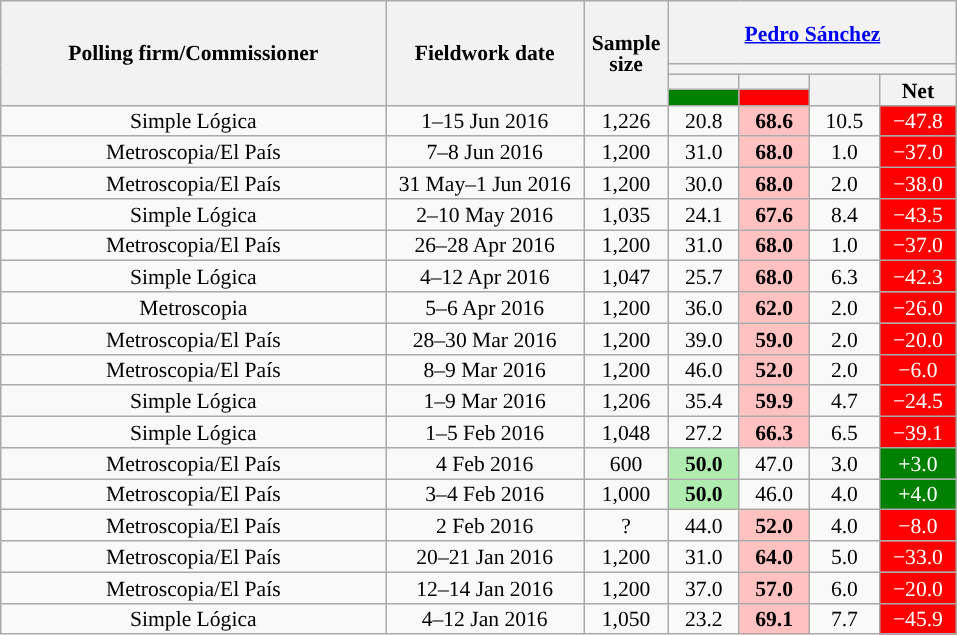<table class="wikitable collapsible collapsed" style="text-align:center; font-size:90%; line-height:14px;">
<tr style="height:42px;">
<th style="width:250px;" rowspan="4">Polling firm/Commissioner</th>
<th style="width:125px;" rowspan="4">Fieldwork date</th>
<th style="width:50px;" rowspan="4">Sample size</th>
<th style="width:185px;" colspan="4"><a href='#'>Pedro Sánchez</a><br></th>
</tr>
<tr>
<th colspan="4" style="background:"></th>
</tr>
<tr>
<th style="width:30px;"></th>
<th style="width:30px;"></th>
<th style="width:30px;" rowspan="2"></th>
<th style="width:30px;" rowspan="2">Net</th>
</tr>
<tr>
<th style="color:inherit;background:#008000;"></th>
<th style="color:inherit;background:#FF0000;"></th>
</tr>
<tr>
<td>Simple Lógica</td>
<td>1–15 Jun 2016</td>
<td>1,226</td>
<td>20.8</td>
<td style="background:#FFC2C1;"><strong>68.6</strong></td>
<td>10.5</td>
<td style="background:#FF0000; color:white;">−47.8</td>
</tr>
<tr>
<td>Metroscopia/El País</td>
<td>7–8 Jun 2016</td>
<td>1,200</td>
<td>31.0</td>
<td style="background:#FFC2C1;"><strong>68.0</strong></td>
<td>1.0</td>
<td style="background:#FF0000; color:white;">−37.0</td>
</tr>
<tr>
<td>Metroscopia/El País</td>
<td>31 May–1 Jun 2016</td>
<td>1,200</td>
<td>30.0</td>
<td style="background:#FFC2C1;"><strong>68.0</strong></td>
<td>2.0</td>
<td style="background:#FF0000; color:white;">−38.0</td>
</tr>
<tr>
<td>Simple Lógica</td>
<td>2–10 May 2016</td>
<td>1,035</td>
<td>24.1</td>
<td style="background:#FFC2C1;"><strong>67.6</strong></td>
<td>8.4</td>
<td style="background:#FF0000; color:white;">−43.5</td>
</tr>
<tr>
<td>Metroscopia/El País</td>
<td>26–28 Apr 2016</td>
<td>1,200</td>
<td>31.0</td>
<td style="background:#FFC2C1;"><strong>68.0</strong></td>
<td>1.0</td>
<td style="background:#FF0000; color:white;">−37.0</td>
</tr>
<tr>
<td>Simple Lógica</td>
<td>4–12 Apr 2016</td>
<td>1,047</td>
<td>25.7</td>
<td style="background:#FFC2C1;"><strong>68.0</strong></td>
<td>6.3</td>
<td style="background:#FF0000; color:white;">−42.3</td>
</tr>
<tr>
<td>Metroscopia</td>
<td>5–6 Apr 2016</td>
<td>1,200</td>
<td>36.0</td>
<td style="background:#FFC2C1;"><strong>62.0</strong></td>
<td>2.0</td>
<td style="background:#FF0000; color:white;">−26.0</td>
</tr>
<tr>
<td>Metroscopia/El País</td>
<td>28–30 Mar 2016</td>
<td>1,200</td>
<td>39.0</td>
<td style="background:#FFC2C1;"><strong>59.0</strong></td>
<td>2.0</td>
<td style="background:#FF0000; color:white;">−20.0</td>
</tr>
<tr>
<td>Metroscopia/El País</td>
<td>8–9 Mar 2016</td>
<td>1,200</td>
<td>46.0</td>
<td style="background:#FFC2C1;"><strong>52.0</strong></td>
<td>2.0</td>
<td style="background:#FF0000; color:white;">−6.0</td>
</tr>
<tr>
<td>Simple Lógica</td>
<td>1–9 Mar 2016</td>
<td>1,206</td>
<td>35.4</td>
<td style="background:#FFC2C1;"><strong>59.9</strong></td>
<td>4.7</td>
<td style="background:#FF0000; color:white;">−24.5</td>
</tr>
<tr>
<td>Simple Lógica</td>
<td>1–5 Feb 2016</td>
<td>1,048</td>
<td>27.2</td>
<td style="background:#FFC2C1;"><strong>66.3</strong></td>
<td>6.5</td>
<td style="background:#FF0000; color:white;">−39.1</td>
</tr>
<tr>
<td>Metroscopia/El País</td>
<td>4 Feb 2016</td>
<td>600</td>
<td style="background:#B0ECB0;"><strong>50.0</strong></td>
<td>47.0</td>
<td>3.0</td>
<td style="background:#008000; color:white;">+3.0</td>
</tr>
<tr>
<td>Metroscopia/El País</td>
<td>3–4 Feb 2016</td>
<td>1,000</td>
<td style="background:#B0ECB0;"><strong>50.0</strong></td>
<td>46.0</td>
<td>4.0</td>
<td style="background:#008000; color:white;">+4.0</td>
</tr>
<tr>
<td>Metroscopia/El País</td>
<td>2 Feb 2016</td>
<td>?</td>
<td>44.0</td>
<td style="background:#FFC2C1;"><strong>52.0</strong></td>
<td>4.0</td>
<td style="background:#FF0000; color:white;">−8.0</td>
</tr>
<tr>
<td>Metroscopia/El País</td>
<td>20–21 Jan 2016</td>
<td>1,200</td>
<td>31.0</td>
<td style="background:#FFC2C1;"><strong>64.0</strong></td>
<td>5.0</td>
<td style="background:#FF0000; color:white;">−33.0</td>
</tr>
<tr>
<td>Metroscopia/El País</td>
<td>12–14 Jan 2016</td>
<td>1,200</td>
<td>37.0</td>
<td style="background:#FFC2C1;"><strong>57.0</strong></td>
<td>6.0</td>
<td style="background:#FF0000; color:white;">−20.0</td>
</tr>
<tr>
<td>Simple Lógica</td>
<td>4–12 Jan 2016</td>
<td>1,050</td>
<td>23.2</td>
<td style="background:#FFC2C1;"><strong>69.1</strong></td>
<td>7.7</td>
<td style="background:#FF0000; color:white;">−45.9</td>
</tr>
</table>
